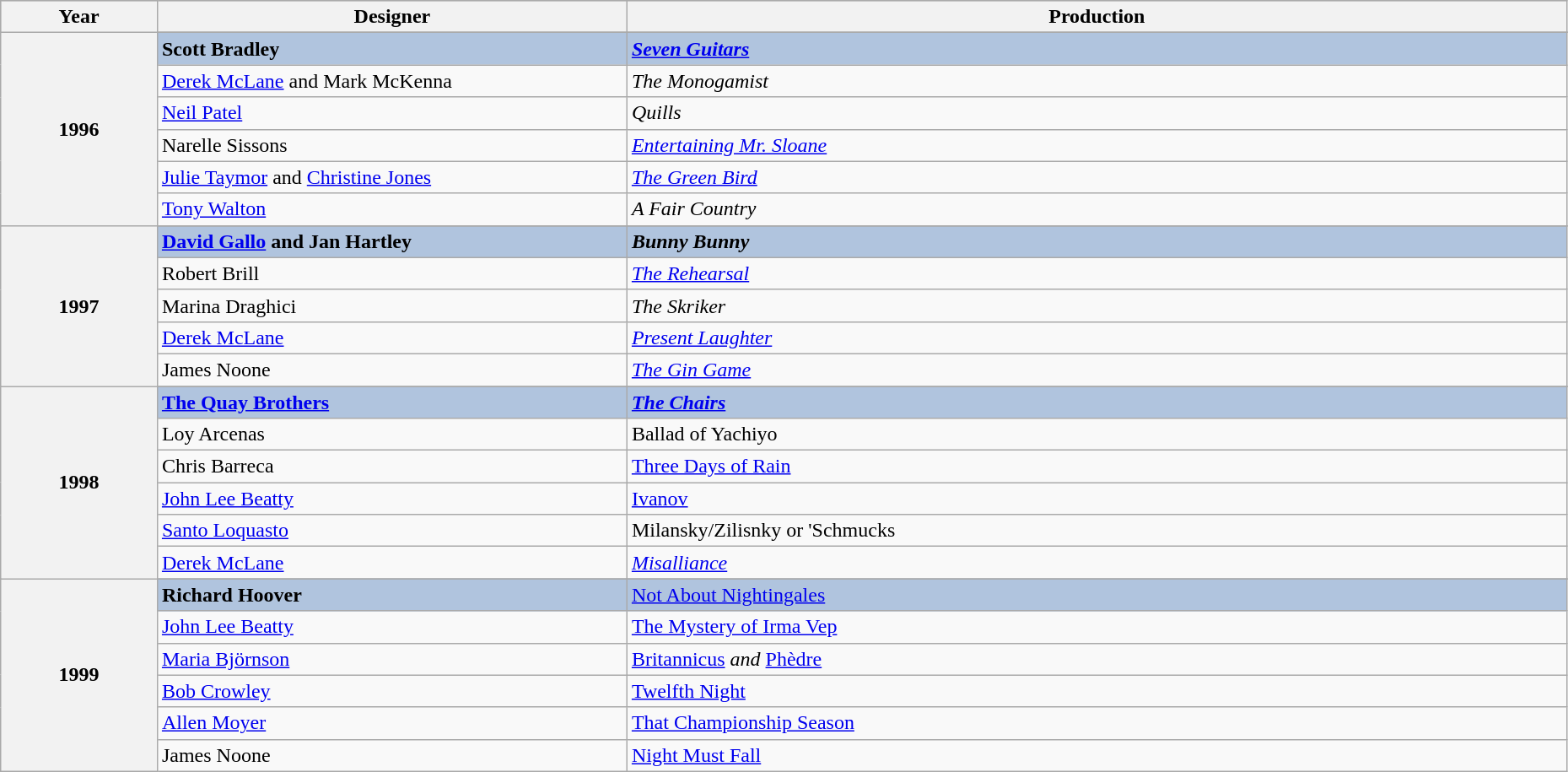<table class="wikitable" style="width:98%;">
<tr style="background:#bebebe;">
<th style="width:10%;">Year</th>
<th style="width:30%;">Designer</th>
<th style="width:60%;">Production</th>
</tr>
<tr>
<th rowspan="7">1996</th>
</tr>
<tr style="background:#B0C4DE">
<td><strong>Scott Bradley</strong></td>
<td><strong><em><a href='#'>Seven Guitars</a></em></strong></td>
</tr>
<tr>
<td><a href='#'>Derek McLane</a> and Mark McKenna</td>
<td><em>The Monogamist</em></td>
</tr>
<tr>
<td><a href='#'>Neil Patel</a></td>
<td><em>Quills</em></td>
</tr>
<tr>
<td>Narelle Sissons</td>
<td><em><a href='#'>Entertaining Mr. Sloane</a></em></td>
</tr>
<tr>
<td><a href='#'>Julie Taymor</a> and <a href='#'>Christine Jones</a></td>
<td><em><a href='#'>The Green Bird</a></em></td>
</tr>
<tr>
<td><a href='#'>Tony Walton</a></td>
<td><em>A Fair Country</em></td>
</tr>
<tr>
<th rowspan="6">1997</th>
</tr>
<tr style="background:#B0C4DE">
<td><strong><a href='#'>David Gallo</a> and Jan Hartley</strong></td>
<td><strong><em>Bunny Bunny</em></strong></td>
</tr>
<tr>
<td>Robert Brill</td>
<td><em><a href='#'>The Rehearsal</a></em></td>
</tr>
<tr>
<td>Marina Draghici</td>
<td><em>The Skriker</em></td>
</tr>
<tr>
<td><a href='#'>Derek McLane</a></td>
<td><em><a href='#'>Present Laughter</a></em></td>
</tr>
<tr>
<td>James Noone</td>
<td><em><a href='#'>The Gin Game</a></em></td>
</tr>
<tr>
<th rowspan="7">1998</th>
</tr>
<tr style="background:#B0C4DE">
<td><strong><a href='#'>The Quay Brothers</a></strong></td>
<td><strong><em><a href='#'>The Chairs</a><em> <strong></td>
</tr>
<tr>
<td>Loy Arcenas</td>
<td></em>Ballad of Yachiyo<em></td>
</tr>
<tr>
<td>Chris Barreca</td>
<td></em><a href='#'>Three Days of Rain</a><em></td>
</tr>
<tr>
<td><a href='#'>John Lee Beatty</a></td>
<td></em><a href='#'>Ivanov</a><em></td>
</tr>
<tr>
<td><a href='#'>Santo Loquasto</a></td>
<td></em>Milansky/Zilisnky or 'Schmucks</strong></td>
</tr>
<tr>
<td><a href='#'>Derek McLane</a></td>
<td><em><a href='#'>Misalliance</a></em></td>
</tr>
<tr>
<th rowspan="7">1999</th>
</tr>
<tr style="background:#B0C4DE">
<td><strong>Richard Hoover</strong></td>
<td></em></strong><a href='#'>Not About Nightingales</a><em> <strong></td>
</tr>
<tr>
<td><a href='#'>John Lee Beatty</a></td>
<td></em><a href='#'>The Mystery of Irma Vep</a><em></td>
</tr>
<tr>
<td><a href='#'>Maria Björnson</a></td>
<td></em><a href='#'>Britannicus</a><em> and </em><a href='#'>Phèdre</a><em></td>
</tr>
<tr>
<td><a href='#'>Bob Crowley</a></td>
<td></em><a href='#'>Twelfth Night</a><em></td>
</tr>
<tr>
<td><a href='#'>Allen Moyer</a></td>
<td></em><a href='#'>That Championship Season</a><em></td>
</tr>
<tr>
<td>James Noone</td>
<td></em><a href='#'>Night Must Fall</a><em></td>
</tr>
</table>
